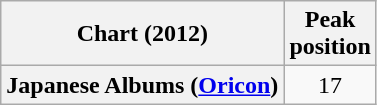<table class="wikitable plainrowheaders" style="text-align:center">
<tr>
<th scope="col">Chart (2012)</th>
<th scope="col">Peak<br> position</th>
</tr>
<tr>
<th scope="row">Japanese Albums (<a href='#'>Oricon</a>)</th>
<td>17</td>
</tr>
</table>
